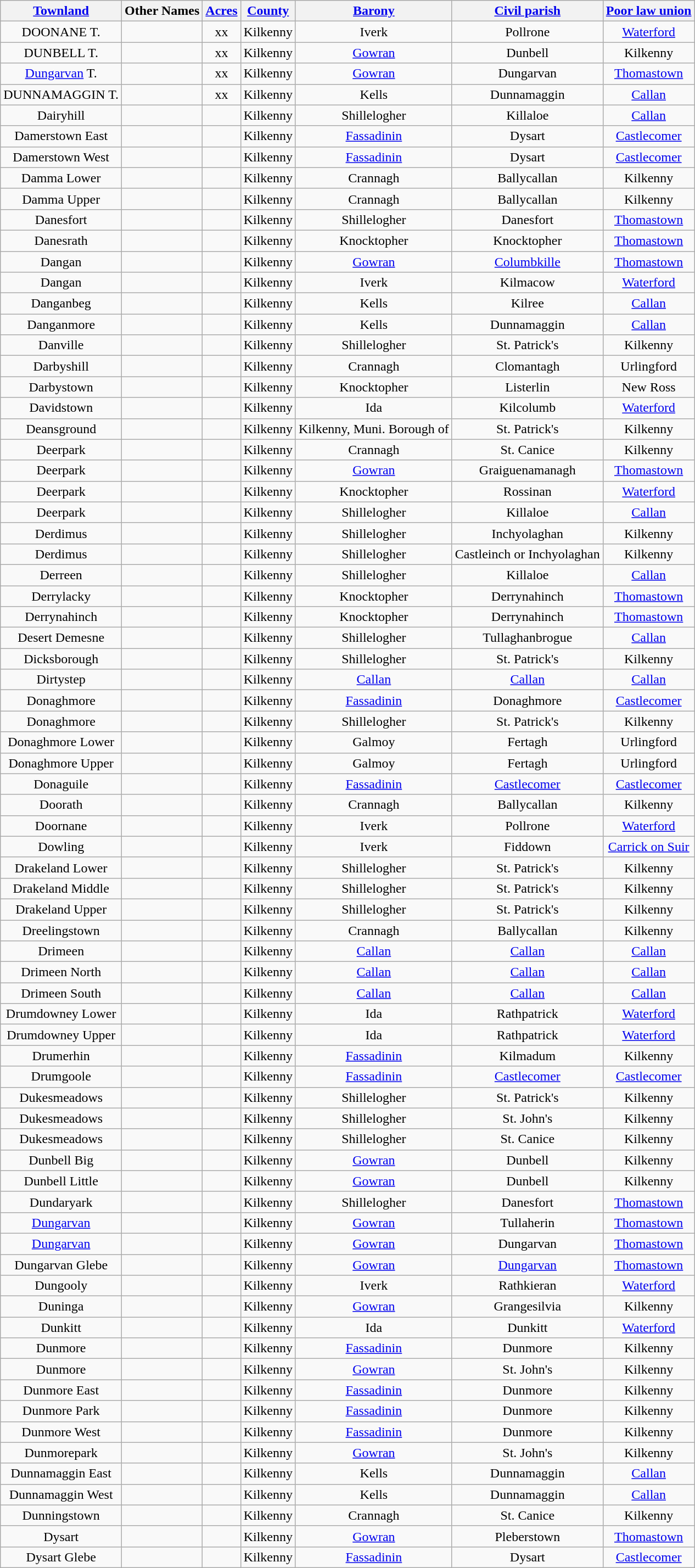<table class="wikitable sortable" style="border:1px; text-align:center">
<tr>
<th><a href='#'>Townland</a></th>
<th>Other Names</th>
<th><a href='#'>Acres</a></th>
<th><a href='#'>County</a></th>
<th><a href='#'>Barony</a></th>
<th><a href='#'>Civil parish</a></th>
<th><a href='#'>Poor law union</a></th>
</tr>
<tr>
<td>DOONANE T.</td>
<td></td>
<td>xx</td>
<td>Kilkenny</td>
<td>Iverk</td>
<td>Pollrone</td>
<td><a href='#'>Waterford</a></td>
</tr>
<tr>
<td>DUNBELL T.</td>
<td></td>
<td>xx</td>
<td>Kilkenny</td>
<td><a href='#'>Gowran</a></td>
<td>Dunbell</td>
<td>Kilkenny</td>
</tr>
<tr>
<td><a href='#'>Dungarvan</a> T.</td>
<td></td>
<td>xx</td>
<td>Kilkenny</td>
<td><a href='#'>Gowran</a></td>
<td>Dungarvan</td>
<td><a href='#'>Thomastown</a></td>
</tr>
<tr>
<td>DUNNAMAGGIN T.</td>
<td></td>
<td>xx</td>
<td>Kilkenny</td>
<td>Kells</td>
<td>Dunnamaggin</td>
<td><a href='#'>Callan</a></td>
</tr>
<tr>
<td>Dairyhill</td>
<td></td>
<td></td>
<td>Kilkenny</td>
<td>Shillelogher</td>
<td>Killaloe</td>
<td><a href='#'>Callan</a></td>
</tr>
<tr>
<td>Damerstown East</td>
<td></td>
<td></td>
<td>Kilkenny</td>
<td><a href='#'>Fassadinin</a></td>
<td>Dysart</td>
<td><a href='#'>Castlecomer</a></td>
</tr>
<tr>
<td>Damerstown West</td>
<td></td>
<td></td>
<td>Kilkenny</td>
<td><a href='#'>Fassadinin</a></td>
<td>Dysart</td>
<td><a href='#'>Castlecomer</a></td>
</tr>
<tr>
<td>Damma Lower</td>
<td></td>
<td></td>
<td>Kilkenny</td>
<td>Crannagh</td>
<td>Ballycallan</td>
<td>Kilkenny</td>
</tr>
<tr>
<td>Damma Upper</td>
<td></td>
<td></td>
<td>Kilkenny</td>
<td>Crannagh</td>
<td>Ballycallan</td>
<td>Kilkenny</td>
</tr>
<tr>
<td>Danesfort</td>
<td></td>
<td></td>
<td>Kilkenny</td>
<td>Shillelogher</td>
<td>Danesfort</td>
<td><a href='#'>Thomastown</a></td>
</tr>
<tr>
<td>Danesrath</td>
<td></td>
<td></td>
<td>Kilkenny</td>
<td>Knocktopher</td>
<td>Knocktopher</td>
<td><a href='#'>Thomastown</a></td>
</tr>
<tr>
<td>Dangan</td>
<td></td>
<td></td>
<td>Kilkenny</td>
<td><a href='#'>Gowran</a></td>
<td><a href='#'>Columbkille</a></td>
<td><a href='#'>Thomastown</a></td>
</tr>
<tr>
<td>Dangan</td>
<td></td>
<td></td>
<td>Kilkenny</td>
<td>Iverk</td>
<td>Kilmacow</td>
<td><a href='#'>Waterford</a></td>
</tr>
<tr>
<td>Danganbeg</td>
<td></td>
<td></td>
<td>Kilkenny</td>
<td>Kells</td>
<td>Kilree</td>
<td><a href='#'>Callan</a></td>
</tr>
<tr>
<td>Danganmore</td>
<td></td>
<td></td>
<td>Kilkenny</td>
<td>Kells</td>
<td>Dunnamaggin</td>
<td><a href='#'>Callan</a></td>
</tr>
<tr>
<td>Danville</td>
<td></td>
<td></td>
<td>Kilkenny</td>
<td>Shillelogher</td>
<td>St. Patrick's</td>
<td>Kilkenny</td>
</tr>
<tr>
<td>Darbyshill</td>
<td></td>
<td></td>
<td>Kilkenny</td>
<td>Crannagh</td>
<td>Clomantagh</td>
<td>Urlingford</td>
</tr>
<tr>
<td>Darbystown</td>
<td></td>
<td></td>
<td>Kilkenny</td>
<td>Knocktopher</td>
<td>Listerlin</td>
<td>New Ross</td>
</tr>
<tr>
<td>Davidstown</td>
<td></td>
<td></td>
<td>Kilkenny</td>
<td>Ida</td>
<td>Kilcolumb</td>
<td><a href='#'>Waterford</a></td>
</tr>
<tr>
<td>Deansground</td>
<td></td>
<td></td>
<td>Kilkenny</td>
<td>Kilkenny, Muni. Borough of</td>
<td>St. Patrick's</td>
<td>Kilkenny</td>
</tr>
<tr>
<td>Deerpark</td>
<td></td>
<td></td>
<td>Kilkenny</td>
<td>Crannagh</td>
<td>St. Canice</td>
<td>Kilkenny</td>
</tr>
<tr>
<td>Deerpark</td>
<td></td>
<td></td>
<td>Kilkenny</td>
<td><a href='#'>Gowran</a></td>
<td>Graiguenamanagh</td>
<td><a href='#'>Thomastown</a></td>
</tr>
<tr>
<td>Deerpark</td>
<td></td>
<td></td>
<td>Kilkenny</td>
<td>Knocktopher</td>
<td>Rossinan</td>
<td><a href='#'>Waterford</a></td>
</tr>
<tr>
<td>Deerpark</td>
<td></td>
<td></td>
<td>Kilkenny</td>
<td>Shillelogher</td>
<td>Killaloe</td>
<td><a href='#'>Callan</a></td>
</tr>
<tr>
<td>Derdimus</td>
<td></td>
<td></td>
<td>Kilkenny</td>
<td>Shillelogher</td>
<td>Inchyolaghan</td>
<td>Kilkenny</td>
</tr>
<tr>
<td>Derdimus</td>
<td></td>
<td></td>
<td>Kilkenny</td>
<td>Shillelogher</td>
<td>Castleinch or Inchyolaghan</td>
<td>Kilkenny</td>
</tr>
<tr>
<td>Derreen</td>
<td></td>
<td></td>
<td>Kilkenny</td>
<td>Shillelogher</td>
<td>Killaloe</td>
<td><a href='#'>Callan</a></td>
</tr>
<tr>
<td>Derrylacky</td>
<td></td>
<td></td>
<td>Kilkenny</td>
<td>Knocktopher</td>
<td>Derrynahinch</td>
<td><a href='#'>Thomastown</a></td>
</tr>
<tr>
<td>Derrynahinch</td>
<td></td>
<td></td>
<td>Kilkenny</td>
<td>Knocktopher</td>
<td>Derrynahinch</td>
<td><a href='#'>Thomastown</a></td>
</tr>
<tr>
<td>Desert Demesne</td>
<td></td>
<td></td>
<td>Kilkenny</td>
<td>Shillelogher</td>
<td>Tullaghanbrogue</td>
<td><a href='#'>Callan</a></td>
</tr>
<tr>
<td>Dicksborough</td>
<td></td>
<td></td>
<td>Kilkenny</td>
<td>Shillelogher</td>
<td>St. Patrick's</td>
<td>Kilkenny</td>
</tr>
<tr>
<td>Dirtystep</td>
<td></td>
<td></td>
<td>Kilkenny</td>
<td><a href='#'>Callan</a></td>
<td><a href='#'>Callan</a></td>
<td><a href='#'>Callan</a></td>
</tr>
<tr>
<td>Donaghmore</td>
<td></td>
<td></td>
<td>Kilkenny</td>
<td><a href='#'>Fassadinin</a></td>
<td>Donaghmore</td>
<td><a href='#'>Castlecomer</a></td>
</tr>
<tr>
<td>Donaghmore</td>
<td></td>
<td></td>
<td>Kilkenny</td>
<td>Shillelogher</td>
<td>St. Patrick's</td>
<td>Kilkenny</td>
</tr>
<tr>
<td>Donaghmore Lower</td>
<td></td>
<td></td>
<td>Kilkenny</td>
<td>Galmoy</td>
<td>Fertagh</td>
<td>Urlingford</td>
</tr>
<tr>
<td>Donaghmore Upper</td>
<td></td>
<td></td>
<td>Kilkenny</td>
<td>Galmoy</td>
<td>Fertagh</td>
<td>Urlingford</td>
</tr>
<tr>
<td>Donaguile</td>
<td></td>
<td></td>
<td>Kilkenny</td>
<td><a href='#'>Fassadinin</a></td>
<td><a href='#'>Castlecomer</a></td>
<td><a href='#'>Castlecomer</a></td>
</tr>
<tr>
<td>Doorath</td>
<td></td>
<td></td>
<td>Kilkenny</td>
<td>Crannagh</td>
<td>Ballycallan</td>
<td>Kilkenny</td>
</tr>
<tr>
<td>Doornane</td>
<td></td>
<td></td>
<td>Kilkenny</td>
<td>Iverk</td>
<td>Pollrone</td>
<td><a href='#'>Waterford</a></td>
</tr>
<tr>
<td>Dowling</td>
<td></td>
<td></td>
<td>Kilkenny</td>
<td>Iverk</td>
<td>Fiddown</td>
<td><a href='#'>Carrick on Suir</a></td>
</tr>
<tr>
<td>Drakeland Lower</td>
<td></td>
<td></td>
<td>Kilkenny</td>
<td>Shillelogher</td>
<td>St. Patrick's</td>
<td>Kilkenny</td>
</tr>
<tr>
<td>Drakeland Middle</td>
<td></td>
<td></td>
<td>Kilkenny</td>
<td>Shillelogher</td>
<td>St. Patrick's</td>
<td>Kilkenny</td>
</tr>
<tr>
<td>Drakeland Upper</td>
<td></td>
<td></td>
<td>Kilkenny</td>
<td>Shillelogher</td>
<td>St. Patrick's</td>
<td>Kilkenny</td>
</tr>
<tr>
<td>Dreelingstown</td>
<td></td>
<td></td>
<td>Kilkenny</td>
<td>Crannagh</td>
<td>Ballycallan</td>
<td>Kilkenny</td>
</tr>
<tr>
<td>Drimeen</td>
<td></td>
<td></td>
<td>Kilkenny</td>
<td><a href='#'>Callan</a></td>
<td><a href='#'>Callan</a></td>
<td><a href='#'>Callan</a></td>
</tr>
<tr>
<td>Drimeen North</td>
<td></td>
<td></td>
<td>Kilkenny</td>
<td><a href='#'>Callan</a></td>
<td><a href='#'>Callan</a></td>
<td><a href='#'>Callan</a></td>
</tr>
<tr>
<td>Drimeen South</td>
<td></td>
<td></td>
<td>Kilkenny</td>
<td><a href='#'>Callan</a></td>
<td><a href='#'>Callan</a></td>
<td><a href='#'>Callan</a></td>
</tr>
<tr>
<td>Drumdowney Lower</td>
<td></td>
<td></td>
<td>Kilkenny</td>
<td>Ida</td>
<td>Rathpatrick</td>
<td><a href='#'>Waterford</a></td>
</tr>
<tr>
<td>Drumdowney Upper</td>
<td></td>
<td></td>
<td>Kilkenny</td>
<td>Ida</td>
<td>Rathpatrick</td>
<td><a href='#'>Waterford</a></td>
</tr>
<tr>
<td>Drumerhin</td>
<td></td>
<td></td>
<td>Kilkenny</td>
<td><a href='#'>Fassadinin</a></td>
<td>Kilmadum</td>
<td>Kilkenny</td>
</tr>
<tr>
<td>Drumgoole</td>
<td></td>
<td></td>
<td>Kilkenny</td>
<td><a href='#'>Fassadinin</a></td>
<td><a href='#'>Castlecomer</a></td>
<td><a href='#'>Castlecomer</a></td>
</tr>
<tr>
<td>Dukesmeadows</td>
<td></td>
<td></td>
<td>Kilkenny</td>
<td>Shillelogher</td>
<td>St. Patrick's</td>
<td>Kilkenny</td>
</tr>
<tr>
<td>Dukesmeadows</td>
<td></td>
<td></td>
<td>Kilkenny</td>
<td>Shillelogher</td>
<td>St. John's</td>
<td>Kilkenny</td>
</tr>
<tr>
<td>Dukesmeadows</td>
<td></td>
<td></td>
<td>Kilkenny</td>
<td>Shillelogher</td>
<td>St. Canice</td>
<td>Kilkenny</td>
</tr>
<tr>
<td>Dunbell Big</td>
<td></td>
<td></td>
<td>Kilkenny</td>
<td><a href='#'>Gowran</a></td>
<td>Dunbell</td>
<td>Kilkenny</td>
</tr>
<tr>
<td>Dunbell Little</td>
<td></td>
<td></td>
<td>Kilkenny</td>
<td><a href='#'>Gowran</a></td>
<td>Dunbell</td>
<td>Kilkenny</td>
</tr>
<tr>
<td>Dundaryark</td>
<td></td>
<td></td>
<td>Kilkenny</td>
<td>Shillelogher</td>
<td>Danesfort</td>
<td><a href='#'>Thomastown</a></td>
</tr>
<tr>
<td><a href='#'>Dungarvan</a></td>
<td></td>
<td></td>
<td>Kilkenny</td>
<td><a href='#'>Gowran</a></td>
<td>Tullaherin</td>
<td><a href='#'>Thomastown</a></td>
</tr>
<tr>
<td><a href='#'>Dungarvan</a></td>
<td></td>
<td></td>
<td>Kilkenny</td>
<td><a href='#'>Gowran</a></td>
<td>Dungarvan</td>
<td><a href='#'>Thomastown</a></td>
</tr>
<tr>
<td>Dungarvan Glebe</td>
<td></td>
<td></td>
<td>Kilkenny</td>
<td><a href='#'>Gowran</a></td>
<td><a href='#'>Dungarvan</a></td>
<td><a href='#'>Thomastown</a></td>
</tr>
<tr>
<td>Dungooly</td>
<td></td>
<td></td>
<td>Kilkenny</td>
<td>Iverk</td>
<td>Rathkieran</td>
<td><a href='#'>Waterford</a></td>
</tr>
<tr>
<td>Duninga</td>
<td></td>
<td></td>
<td>Kilkenny</td>
<td><a href='#'>Gowran</a></td>
<td>Grangesilvia</td>
<td>Kilkenny</td>
</tr>
<tr>
<td>Dunkitt</td>
<td></td>
<td></td>
<td>Kilkenny</td>
<td>Ida</td>
<td>Dunkitt</td>
<td><a href='#'>Waterford</a></td>
</tr>
<tr>
<td>Dunmore</td>
<td></td>
<td></td>
<td>Kilkenny</td>
<td><a href='#'>Fassadinin</a></td>
<td>Dunmore</td>
<td>Kilkenny</td>
</tr>
<tr>
<td>Dunmore</td>
<td></td>
<td></td>
<td>Kilkenny</td>
<td><a href='#'>Gowran</a></td>
<td>St. John's</td>
<td>Kilkenny</td>
</tr>
<tr>
<td>Dunmore East</td>
<td></td>
<td></td>
<td>Kilkenny</td>
<td><a href='#'>Fassadinin</a></td>
<td>Dunmore</td>
<td>Kilkenny</td>
</tr>
<tr>
<td>Dunmore Park</td>
<td></td>
<td></td>
<td>Kilkenny</td>
<td><a href='#'>Fassadinin</a></td>
<td>Dunmore</td>
<td>Kilkenny</td>
</tr>
<tr>
<td>Dunmore West</td>
<td></td>
<td></td>
<td>Kilkenny</td>
<td><a href='#'>Fassadinin</a></td>
<td>Dunmore</td>
<td>Kilkenny</td>
</tr>
<tr>
<td>Dunmorepark</td>
<td></td>
<td></td>
<td>Kilkenny</td>
<td><a href='#'>Gowran</a></td>
<td>St. John's</td>
<td>Kilkenny</td>
</tr>
<tr>
<td>Dunnamaggin East</td>
<td></td>
<td></td>
<td>Kilkenny</td>
<td>Kells</td>
<td>Dunnamaggin</td>
<td><a href='#'>Callan</a></td>
</tr>
<tr>
<td>Dunnamaggin West</td>
<td></td>
<td></td>
<td>Kilkenny</td>
<td>Kells</td>
<td>Dunnamaggin</td>
<td><a href='#'>Callan</a></td>
</tr>
<tr>
<td>Dunningstown</td>
<td></td>
<td></td>
<td>Kilkenny</td>
<td>Crannagh</td>
<td>St. Canice</td>
<td>Kilkenny</td>
</tr>
<tr>
<td>Dysart</td>
<td></td>
<td></td>
<td>Kilkenny</td>
<td><a href='#'>Gowran</a></td>
<td>Pleberstown</td>
<td><a href='#'>Thomastown</a></td>
</tr>
<tr>
<td>Dysart Glebe</td>
<td></td>
<td></td>
<td>Kilkenny</td>
<td><a href='#'>Fassadinin</a></td>
<td>Dysart</td>
<td><a href='#'>Castlecomer</a></td>
</tr>
</table>
